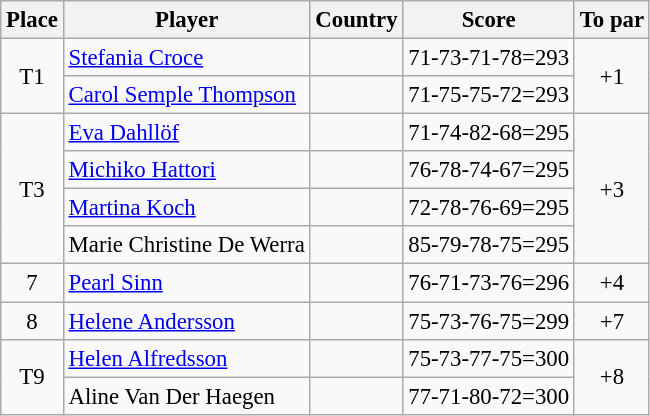<table class="wikitable" style="font-size:95%;">
<tr>
<th>Place</th>
<th>Player</th>
<th>Country</th>
<th>Score</th>
<th>To par</th>
</tr>
<tr>
<td rowspan=2 align=center>T1</td>
<td><a href='#'>Stefania Croce</a></td>
<td></td>
<td>71-73-71-78=293</td>
<td rowspan=2 align=center>+1</td>
</tr>
<tr>
<td><a href='#'>Carol Semple Thompson</a></td>
<td></td>
<td>71-75-75-72=293</td>
</tr>
<tr>
<td rowspan=4 align=center>T3</td>
<td><a href='#'>Eva Dahllöf</a></td>
<td></td>
<td>71-74-82-68=295</td>
<td rowspan=4 align=center>+3</td>
</tr>
<tr>
<td><a href='#'>Michiko Hattori</a></td>
<td></td>
<td>76-78-74-67=295</td>
</tr>
<tr>
<td><a href='#'>Martina Koch</a></td>
<td></td>
<td>72-78-76-69=295</td>
</tr>
<tr>
<td>Marie Christine De Werra</td>
<td></td>
<td>85-79-78-75=295</td>
</tr>
<tr>
<td align=center>7</td>
<td><a href='#'>Pearl Sinn</a></td>
<td></td>
<td>76-71-73-76=296</td>
<td align=center>+4</td>
</tr>
<tr>
<td align=center>8</td>
<td><a href='#'>Helene Andersson</a></td>
<td></td>
<td>75-73-76-75=299</td>
<td align=center>+7</td>
</tr>
<tr>
<td rowspan=2 align=center>T9</td>
<td><a href='#'>Helen Alfredsson</a></td>
<td></td>
<td>75-73-77-75=300</td>
<td rowspan=2 align=center>+8</td>
</tr>
<tr>
<td>Aline Van Der Haegen</td>
<td></td>
<td>77-71-80-72=300</td>
</tr>
</table>
